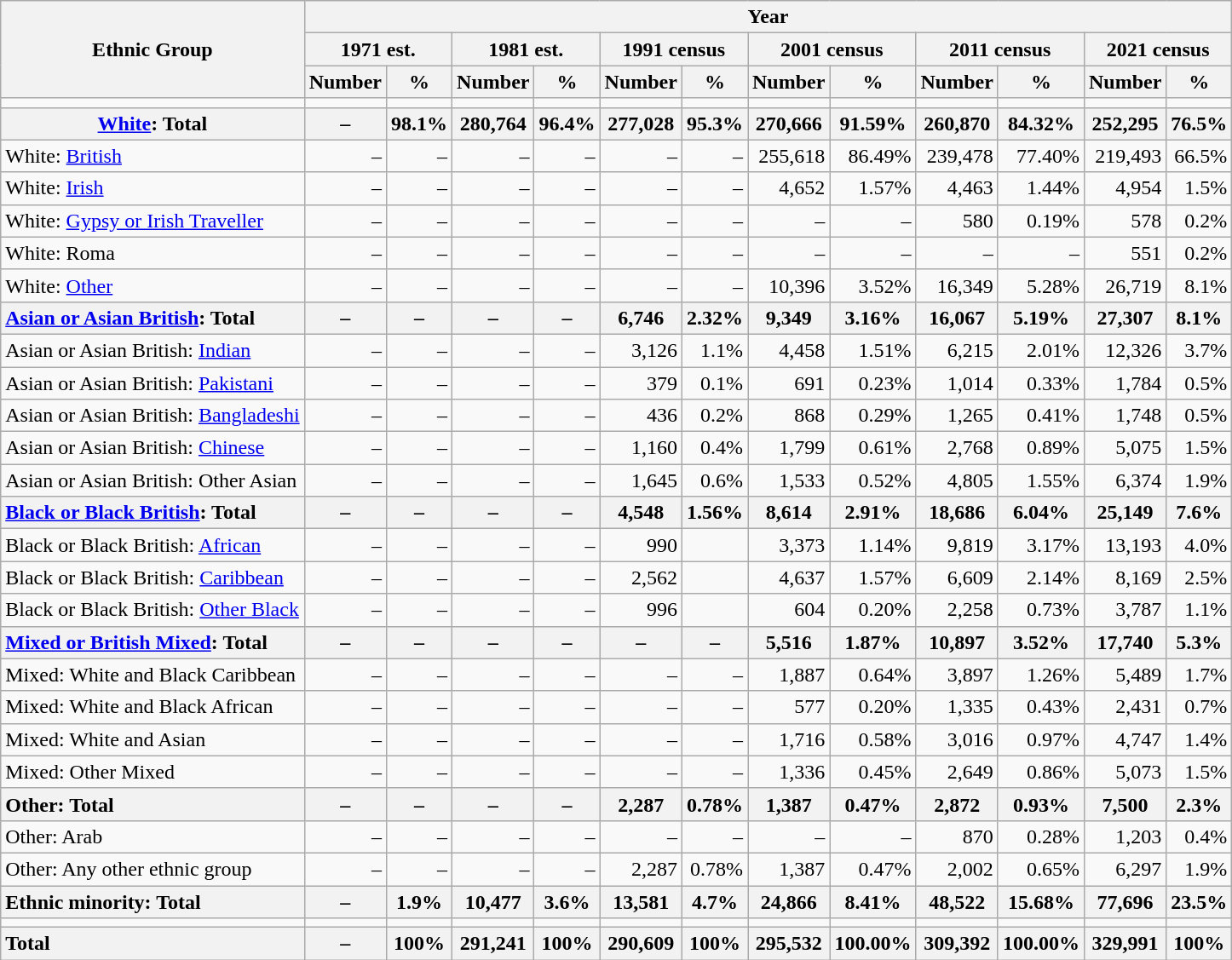<table class="wikitable sortable" style="text-align:right" style="font-size: 93%">
<tr>
<th rowspan="3">Ethnic Group</th>
<th colspan="12">Year</th>
</tr>
<tr>
<th colspan="2">1971 est.</th>
<th colspan="2">1981 est.</th>
<th colspan="2">1991 census</th>
<th colspan="2">2001 census</th>
<th colspan="2">2011 census</th>
<th colspan="2">2021 census</th>
</tr>
<tr>
<th>Number</th>
<th>%</th>
<th>Number</th>
<th>%</th>
<th>Number</th>
<th>%</th>
<th>Number</th>
<th>%</th>
<th>Number</th>
<th>%</th>
<th>Number</th>
<th>%</th>
</tr>
<tr>
<td></td>
<td></td>
<td></td>
<td></td>
<td></td>
<td></td>
<td></td>
<td></td>
<td></td>
<td></td>
<td></td>
<td></td>
<td></td>
</tr>
<tr>
<th><a href='#'>White</a>: Total</th>
<th>–</th>
<th>98.1%</th>
<th>280,764</th>
<th>96.4%</th>
<th>277,028</th>
<th>95.3%</th>
<th>270,666</th>
<th>91.59%</th>
<th>260,870</th>
<th>84.32%</th>
<th>252,295</th>
<th>76.5%</th>
</tr>
<tr>
<td style="text-align:left">White: <a href='#'>British</a></td>
<td>–</td>
<td>–</td>
<td>–</td>
<td>–</td>
<td>–</td>
<td>–</td>
<td>255,618</td>
<td>86.49%</td>
<td>239,478</td>
<td>77.40%</td>
<td>219,493</td>
<td>66.5%</td>
</tr>
<tr>
<td style="text-align:left">White: <a href='#'>Irish</a></td>
<td>–</td>
<td>–</td>
<td>–</td>
<td>–</td>
<td>–</td>
<td>–</td>
<td>4,652</td>
<td>1.57%</td>
<td>4,463</td>
<td>1.44%</td>
<td>4,954</td>
<td>1.5%</td>
</tr>
<tr>
<td style="text-align:left">White: <a href='#'>Gypsy or Irish Traveller</a></td>
<td>–</td>
<td>–</td>
<td>–</td>
<td>–</td>
<td>–</td>
<td>–</td>
<td>–</td>
<td>–</td>
<td>580</td>
<td>0.19%</td>
<td>578</td>
<td>0.2%</td>
</tr>
<tr>
<td style="text-align:left">White: Roma</td>
<td>–</td>
<td>–</td>
<td>–</td>
<td>–</td>
<td>–</td>
<td>–</td>
<td>–</td>
<td>–</td>
<td>–</td>
<td>–</td>
<td>551</td>
<td>0.2%</td>
</tr>
<tr>
<td style="text-align:left">White: <a href='#'>Other</a></td>
<td>–</td>
<td>–</td>
<td>–</td>
<td>–</td>
<td>–</td>
<td>–</td>
<td>10,396</td>
<td>3.52%</td>
<td>16,349</td>
<td>5.28%</td>
<td>26,719</td>
<td>8.1%</td>
</tr>
<tr>
<th style="text-align:left"><a href='#'>Asian or Asian British</a>: Total</th>
<th>–</th>
<th>–</th>
<th>–</th>
<th>–</th>
<th>6,746</th>
<th>2.32%</th>
<th>9,349</th>
<th>3.16%</th>
<th>16,067</th>
<th>5.19%</th>
<th>27,307</th>
<th>8.1%</th>
</tr>
<tr>
<td style="text-align:left">Asian or Asian British: <a href='#'>Indian</a></td>
<td>–</td>
<td>–</td>
<td>–</td>
<td>–</td>
<td>3,126</td>
<td>1.1%</td>
<td>4,458</td>
<td>1.51%</td>
<td>6,215</td>
<td>2.01%</td>
<td>12,326</td>
<td>3.7%</td>
</tr>
<tr>
<td style="text-align:left">Asian or Asian British: <a href='#'>Pakistani</a></td>
<td>–</td>
<td>–</td>
<td>–</td>
<td>–</td>
<td>379</td>
<td>0.1%</td>
<td>691</td>
<td>0.23%</td>
<td>1,014</td>
<td>0.33%</td>
<td>1,784</td>
<td>0.5%</td>
</tr>
<tr>
<td style="text-align:left">Asian or Asian British: <a href='#'>Bangladeshi</a></td>
<td>–</td>
<td>–</td>
<td>–</td>
<td>–</td>
<td>436</td>
<td>0.2%</td>
<td>868</td>
<td>0.29%</td>
<td>1,265</td>
<td>0.41%</td>
<td>1,748</td>
<td>0.5%</td>
</tr>
<tr>
<td style="text-align:left">Asian or Asian British: <a href='#'>Chinese</a></td>
<td>–</td>
<td>–</td>
<td>–</td>
<td>–</td>
<td>1,160</td>
<td>0.4%</td>
<td>1,799</td>
<td>0.61%</td>
<td>2,768</td>
<td>0.89%</td>
<td>5,075</td>
<td>1.5%</td>
</tr>
<tr>
<td style="text-align:left">Asian or Asian British: Other Asian</td>
<td>–</td>
<td>–</td>
<td>–</td>
<td>–</td>
<td>1,645</td>
<td>0.6%</td>
<td>1,533</td>
<td>0.52%</td>
<td>4,805</td>
<td>1.55%</td>
<td>6,374</td>
<td>1.9%</td>
</tr>
<tr>
<th style="text-align:left"><a href='#'>Black or Black British</a>: Total</th>
<th>–</th>
<th>–</th>
<th>–</th>
<th>–</th>
<th>4,548</th>
<th>1.56%</th>
<th>8,614</th>
<th>2.91%</th>
<th>18,686</th>
<th>6.04%</th>
<th>25,149</th>
<th>7.6%</th>
</tr>
<tr>
<td style="text-align:left">Black or Black British: <a href='#'>African</a></td>
<td>–</td>
<td>–</td>
<td>–</td>
<td>–</td>
<td>990</td>
<td></td>
<td>3,373</td>
<td>1.14%</td>
<td>9,819</td>
<td>3.17%</td>
<td>13,193</td>
<td>4.0%</td>
</tr>
<tr>
<td style="text-align:left">Black or Black British: <a href='#'>Caribbean</a></td>
<td>–</td>
<td>–</td>
<td>–</td>
<td>–</td>
<td>2,562</td>
<td></td>
<td>4,637</td>
<td>1.57%</td>
<td>6,609</td>
<td>2.14%</td>
<td>8,169</td>
<td>2.5%</td>
</tr>
<tr>
<td style="text-align:left">Black or Black British: <a href='#'>Other Black</a></td>
<td>–</td>
<td>–</td>
<td>–</td>
<td>–</td>
<td>996</td>
<td></td>
<td>604</td>
<td>0.20%</td>
<td>2,258</td>
<td>0.73%</td>
<td>3,787</td>
<td>1.1%</td>
</tr>
<tr>
<th style="text-align:left"><a href='#'>Mixed or British Mixed</a>: Total</th>
<th>–</th>
<th>–</th>
<th>–</th>
<th>–</th>
<th>–</th>
<th>–</th>
<th>5,516</th>
<th>1.87%</th>
<th>10,897</th>
<th>3.52%</th>
<th>17,740</th>
<th>5.3%</th>
</tr>
<tr>
<td style="text-align:left">Mixed: White and Black Caribbean</td>
<td>–</td>
<td>–</td>
<td>–</td>
<td>–</td>
<td>–</td>
<td>–</td>
<td>1,887</td>
<td>0.64%</td>
<td>3,897</td>
<td>1.26%</td>
<td>5,489</td>
<td>1.7%</td>
</tr>
<tr>
<td style="text-align:left">Mixed: White and Black African</td>
<td>–</td>
<td>–</td>
<td>–</td>
<td>–</td>
<td>–</td>
<td>–</td>
<td>577</td>
<td>0.20%</td>
<td>1,335</td>
<td>0.43%</td>
<td>2,431</td>
<td>0.7%</td>
</tr>
<tr>
<td style="text-align:left">Mixed: White and Asian</td>
<td>–</td>
<td>–</td>
<td>–</td>
<td>–</td>
<td>–</td>
<td>–</td>
<td>1,716</td>
<td>0.58%</td>
<td>3,016</td>
<td>0.97%</td>
<td>4,747</td>
<td>1.4%</td>
</tr>
<tr>
<td style="text-align:left">Mixed: Other Mixed</td>
<td>–</td>
<td>–</td>
<td>–</td>
<td>–</td>
<td>–</td>
<td>–</td>
<td>1,336</td>
<td>0.45%</td>
<td>2,649</td>
<td>0.86%</td>
<td>5,073</td>
<td>1.5%</td>
</tr>
<tr>
<th style="text-align:left">Other: Total</th>
<th>–</th>
<th>–</th>
<th>–</th>
<th>–</th>
<th>2,287</th>
<th>0.78%</th>
<th>1,387</th>
<th>0.47%</th>
<th>2,872</th>
<th>0.93%</th>
<th>7,500</th>
<th>2.3%</th>
</tr>
<tr>
<td style="text-align:left">Other: Arab</td>
<td>–</td>
<td>–</td>
<td>–</td>
<td>–</td>
<td>–</td>
<td>–</td>
<td>–</td>
<td>–</td>
<td>870</td>
<td>0.28%</td>
<td>1,203</td>
<td>0.4%</td>
</tr>
<tr>
<td style="text-align:left">Other: Any other ethnic group</td>
<td>–</td>
<td>–</td>
<td>–</td>
<td>–</td>
<td>2,287</td>
<td>0.78%</td>
<td>1,387</td>
<td>0.47%</td>
<td>2,002</td>
<td>0.65%</td>
<td>6,297</td>
<td>1.9%</td>
</tr>
<tr>
<th style="text-align:left">Ethnic minority: Total</th>
<th>–</th>
<th>1.9%</th>
<th>10,477</th>
<th>3.6%</th>
<th>13,581</th>
<th>4.7%</th>
<th>24,866</th>
<th>8.41%</th>
<th>48,522</th>
<th>15.68%</th>
<th>77,696</th>
<th>23.5%</th>
</tr>
<tr>
<td></td>
<td></td>
<td></td>
<td></td>
<td></td>
<td></td>
<td></td>
<td></td>
<td></td>
<td></td>
<td></td>
<td></td>
<td></td>
</tr>
<tr>
<th style="text-align:left">Total</th>
<th>–</th>
<th>100%</th>
<th>291,241</th>
<th>100%</th>
<th>290,609</th>
<th>100%</th>
<th>295,532</th>
<th>100.00%</th>
<th>309,392</th>
<th>100.00%</th>
<th>329,991</th>
<th>100%</th>
</tr>
</table>
